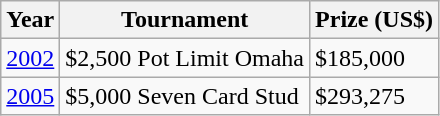<table class="wikitable">
<tr>
<th>Year</th>
<th>Tournament</th>
<th>Prize (US$)</th>
</tr>
<tr>
<td><a href='#'>2002</a></td>
<td>$2,500 Pot Limit Omaha</td>
<td>$185,000</td>
</tr>
<tr>
<td><a href='#'>2005</a></td>
<td>$5,000 Seven Card Stud</td>
<td>$293,275</td>
</tr>
</table>
